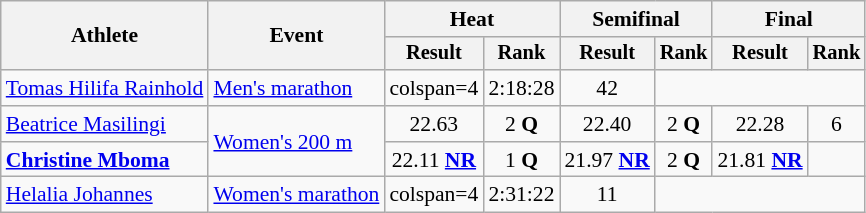<table class="wikitable" style="font-size:90%">
<tr>
<th rowspan="2">Athlete</th>
<th rowspan="2">Event</th>
<th colspan="2">Heat</th>
<th colspan="2">Semifinal</th>
<th colspan="2">Final</th>
</tr>
<tr style="font-size:95%">
<th>Result</th>
<th>Rank</th>
<th>Result</th>
<th>Rank</th>
<th>Result</th>
<th>Rank</th>
</tr>
<tr align=center>
<td align=left><a href='#'>Tomas Hilifa Rainhold</a></td>
<td align=left><a href='#'>Men's marathon</a></td>
<td>colspan=4 </td>
<td>2:18:28</td>
<td>42</td>
</tr>
<tr align=center>
<td align=left><a href='#'>Beatrice Masilingi</a></td>
<td align=left rowspan=2><a href='#'>Women's 200 m</a></td>
<td>22.63</td>
<td>2 <strong>Q</strong></td>
<td>22.40</td>
<td>2 <strong>Q</strong></td>
<td>22.28</td>
<td>6</td>
</tr>
<tr align=center>
<td align=left><strong><a href='#'>Christine Mboma</a></strong></td>
<td>22.11 <strong><a href='#'>NR</a></strong></td>
<td>1 <strong>Q</strong></td>
<td>21.97 <strong><a href='#'>NR</a></strong></td>
<td>2 <strong>Q</strong></td>
<td>21.81 <strong><a href='#'>NR</a></strong></td>
<td></td>
</tr>
<tr align=center>
<td align=left><a href='#'>Helalia Johannes</a></td>
<td align=left><a href='#'>Women's marathon</a></td>
<td>colspan=4 </td>
<td>2:31:22</td>
<td>11</td>
</tr>
</table>
